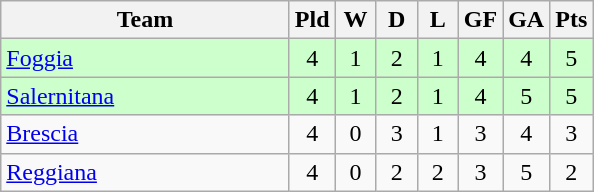<table class="wikitable" style="text-align: center;">
<tr>
<th width="185">Team</th>
<th width="20">Pld</th>
<th width="20">W</th>
<th width="20">D</th>
<th width="20">L</th>
<th width="20">GF</th>
<th width="20">GA</th>
<th width="20">Pts</th>
</tr>
<tr style="background: #ccffcc;">
<td align="left"><a href='#'>Foggia</a></td>
<td>4</td>
<td>1</td>
<td>2</td>
<td>1</td>
<td>4</td>
<td>4</td>
<td>5</td>
</tr>
<tr style="background: #ccffcc;">
<td align="left"><a href='#'>Salernitana</a></td>
<td>4</td>
<td>1</td>
<td>2</td>
<td>1</td>
<td>4</td>
<td>5</td>
<td>5</td>
</tr>
<tr>
<td align="left"><a href='#'>Brescia</a></td>
<td>4</td>
<td>0</td>
<td>3</td>
<td>1</td>
<td>3</td>
<td>4</td>
<td>3</td>
</tr>
<tr>
<td align="left"><a href='#'>Reggiana</a></td>
<td>4</td>
<td>0</td>
<td>2</td>
<td>2</td>
<td>3</td>
<td>5</td>
<td>2</td>
</tr>
</table>
